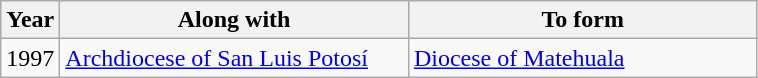<table class="wikitable">
<tr>
<th>Year</th>
<th width="225">Along with</th>
<th width="225">To form</th>
</tr>
<tr valign="top">
<td>1997</td>
<td><a href='#'>Archdiocese of San Luis Potosí</a></td>
<td><a href='#'>Diocese of Matehuala</a></td>
</tr>
</table>
